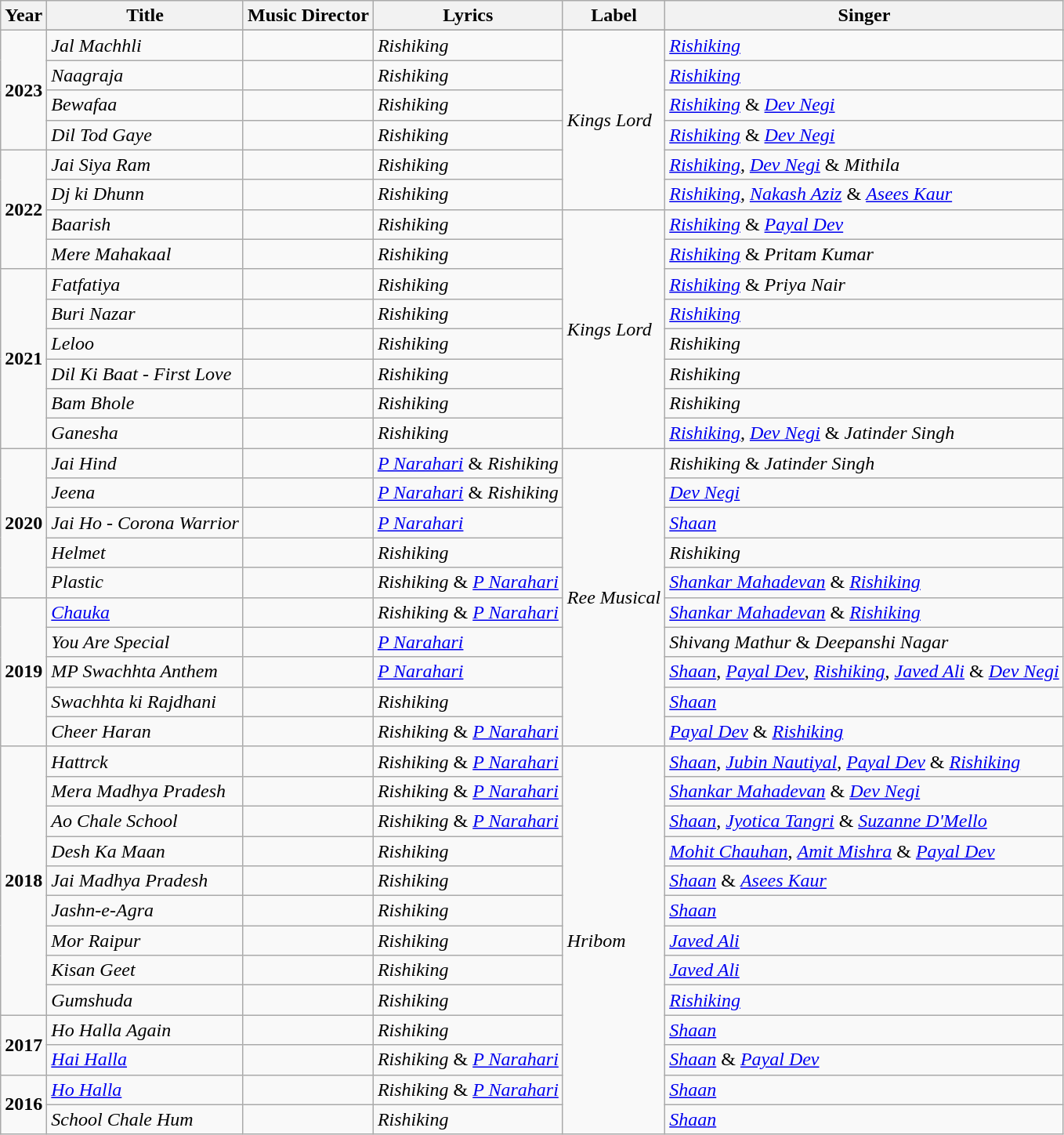<table class="wikitable sortable">
<tr>
<th>Year</th>
<th>Title</th>
<th>Music Director</th>
<th>Lyrics</th>
<th>Label</th>
<th>Singer</th>
</tr>
<tr>
<td rowspan="5" style="text-align:center;"><strong>2023</strong></td>
</tr>
<tr>
<td><em>Jal Machhli</em></td>
<td></td>
<td><em>Rishiking</em></td>
<td rowspan="6"><em>Kings Lord</em></td>
<td><em><a href='#'> Rishiking</a></em></td>
</tr>
<tr>
<td><em>Naagraja</em></td>
<td></td>
<td><em>Rishiking</em></td>
<td><em><a href='#'> Rishiking</a></em></td>
</tr>
<tr>
<td><em>Bewafaa</em></td>
<td></td>
<td><em>Rishiking</em></td>
<td><em><a href='#'> Rishiking</a></em> & <em><a href='#'>Dev Negi</a></em></td>
</tr>
<tr>
<td><em>Dil Tod Gaye</em></td>
<td></td>
<td><em>Rishiking</em></td>
<td><em><a href='#'> Rishiking</a></em> & <em><a href='#'>Dev Negi</a></em></td>
</tr>
<tr>
<td rowspan="4" style="text-align:center;"><strong>2022</strong></td>
<td><em>Jai Siya Ram</em></td>
<td></td>
<td><em>Rishiking</em></td>
<td><em><a href='#'> Rishiking</a></em>, <em><a href='#'>Dev Negi</a></em> & <em>Mithila</em></td>
</tr>
<tr>
<td><em>Dj ki Dhunn</em></td>
<td></td>
<td><em>Rishiking</em></td>
<td><em><a href='#'> Rishiking</a></em>, <em><a href='#'>Nakash Aziz</a></em> & <em><a href='#'>Asees Kaur</a></em></td>
</tr>
<tr>
<td><em>Baarish</em></td>
<td></td>
<td><em>Rishiking</em></td>
<td rowspan="8"><em>Kings Lord</em></td>
<td><em><a href='#'> Rishiking</a></em> & <em><a href='#'>Payal Dev</a></em></td>
</tr>
<tr>
<td><em>Mere Mahakaal</em></td>
<td></td>
<td><em>Rishiking</em></td>
<td><em><a href='#'> Rishiking</a></em> & <em>Pritam Kumar</em></td>
</tr>
<tr>
<td rowspan="6" style="text-align:center;"><strong>2021</strong></td>
<td><em>Fatfatiya</em></td>
<td></td>
<td><em>Rishiking</em></td>
<td><em><a href='#'> Rishiking</a></em> & <em>Priya Nair</em></td>
</tr>
<tr>
<td><em>Buri Nazar</em></td>
<td></td>
<td><em>Rishiking</em></td>
<td><em><a href='#'> Rishiking</a></em></td>
</tr>
<tr>
<td><em>Leloo</em></td>
<td></td>
<td><em>Rishiking</em></td>
<td><em>Rishiking</em></td>
</tr>
<tr>
<td><em>Dil Ki Baat - First Love</em></td>
<td></td>
<td><em>Rishiking</em></td>
<td><em>Rishiking</em></td>
</tr>
<tr>
<td><em>Bam Bhole</em></td>
<td></td>
<td><em>Rishiking</em></td>
<td><em>Rishiking</em></td>
</tr>
<tr>
<td><em>Ganesha</em></td>
<td></td>
<td><em>Rishiking</em></td>
<td><em><a href='#'> Rishiking</a></em>, <em><a href='#'>Dev Negi</a></em> & <em>Jatinder Singh</em></td>
</tr>
<tr>
<td rowspan="5" style="text-align:center;"><strong>2020</strong></td>
<td><em>Jai Hind</em></td>
<td></td>
<td><em><a href='#'> P Narahari</a></em> & <em>Rishiking</em></td>
<td rowspan="10"><em>Ree Musical</em></td>
<td><em>Rishiking</em> & <em>Jatinder Singh</em></td>
</tr>
<tr>
<td><em>Jeena</em></td>
<td></td>
<td><em><a href='#'> P Narahari</a></em> & <em>Rishiking</em></td>
<td><em><a href='#'>Dev Negi</a></em></td>
</tr>
<tr>
<td><em>Jai Ho - Corona Warrior</em></td>
<td></td>
<td><em><a href='#'> P Narahari</a></em></td>
<td><em><a href='#'>Shaan</a></em></td>
</tr>
<tr>
<td><em>Helmet</em></td>
<td></td>
<td><em>Rishiking</em></td>
<td><em>Rishiking</em></td>
</tr>
<tr>
<td><em>Plastic</em></td>
<td></td>
<td><em>Rishiking</em> & <em><a href='#'> P Narahari</a></em></td>
<td><em><a href='#'>Shankar Mahadevan</a></em> & <em><a href='#'> Rishiking</a></em></td>
</tr>
<tr>
<td rowspan="5" style="text-align:center;"><strong>2019</strong></td>
<td><em><a href='#'>Chauka</a></em></td>
<td></td>
<td><em>Rishiking</em> & <em><a href='#'> P Narahari</a></em></td>
<td><em><a href='#'>Shankar Mahadevan</a></em> & <em><a href='#'> Rishiking</a></em></td>
</tr>
<tr>
<td><em>You Are Special</em></td>
<td></td>
<td><em><a href='#'> P Narahari</a></em></td>
<td><em>Shivang Mathur</em> & <em>Deepanshi Nagar</em></td>
</tr>
<tr>
<td><em>MP Swachhta Anthem</em></td>
<td></td>
<td><em><a href='#'> P Narahari</a></em></td>
<td><em><a href='#'>Shaan</a></em>, <em><a href='#'>Payal Dev</a></em>, <em><a href='#'> Rishiking</a></em>, <em><a href='#'>Javed Ali</a></em> & <em><a href='#'>Dev Negi</a></em></td>
</tr>
<tr>
<td><em>Swachhta ki Rajdhani</em></td>
<td></td>
<td><em>Rishiking</em></td>
<td><em><a href='#'>Shaan</a></em></td>
</tr>
<tr>
<td><em>Cheer Haran</em></td>
<td></td>
<td><em>Rishiking</em> & <em><a href='#'> P Narahari</a></em></td>
<td><em><a href='#'>Payal Dev</a></em> & <em><a href='#'> Rishiking</a></em></td>
</tr>
<tr>
<td rowspan="9" style="text-align:center;"><strong>2018</strong></td>
<td><em>Hattrck</em></td>
<td></td>
<td><em>Rishiking</em> & <em><a href='#'> P Narahari</a></em></td>
<td rowspan="13"><em>Hribom</em></td>
<td><em><a href='#'>Shaan</a></em>, <em><a href='#'>Jubin Nautiyal</a></em>, <em><a href='#'>Payal Dev</a></em> & <em><a href='#'> Rishiking</a></em></td>
</tr>
<tr>
<td><em>Mera Madhya Pradesh</em></td>
<td></td>
<td><em>Rishiking</em> & <em><a href='#'> P Narahari</a></em></td>
<td><em><a href='#'>Shankar Mahadevan</a></em> & <em><a href='#'>Dev Negi</a></em></td>
</tr>
<tr>
<td><em>Ao Chale School</em></td>
<td></td>
<td><em>Rishiking</em> & <em><a href='#'> P Narahari</a> </em></td>
<td><em><a href='#'>Shaan</a></em>, <em><a href='#'>Jyotica Tangri</a></em> & <em><a href='#'>Suzanne D'Mello</a></em></td>
</tr>
<tr>
<td><em>Desh Ka Maan</em></td>
<td></td>
<td><em>Rishiking</em></td>
<td><em><a href='#'>Mohit Chauhan</a></em>,  <em><a href='#'>Amit Mishra</a></em> & <em><a href='#'>Payal Dev</a></em></td>
</tr>
<tr>
<td><em>Jai Madhya Pradesh</em></td>
<td></td>
<td><em>Rishiking</em></td>
<td><em><a href='#'>Shaan</a></em> & <em><a href='#'>Asees Kaur</a></em></td>
</tr>
<tr>
<td><em>Jashn-e-Agra</em></td>
<td></td>
<td><em>Rishiking</em></td>
<td><em><a href='#'>Shaan</a></em></td>
</tr>
<tr>
<td><em>Mor Raipur</em></td>
<td></td>
<td><em>Rishiking</em></td>
<td><em><a href='#'>Javed Ali</a></em></td>
</tr>
<tr>
<td><em>Kisan Geet</em></td>
<td></td>
<td><em>Rishiking</em></td>
<td><em><a href='#'>Javed Ali</a></em></td>
</tr>
<tr>
<td><em>Gumshuda</em></td>
<td></td>
<td><em>Rishiking</em></td>
<td><em><a href='#'> Rishiking</a></em></td>
</tr>
<tr>
<td rowspan="2" style="text-align:center;"><strong>2017</strong></td>
<td><em>Ho Halla Again</em></td>
<td></td>
<td><em>Rishiking</em></td>
<td><em><a href='#'>Shaan</a></em></td>
</tr>
<tr>
<td><em><a href='#'>Hai Halla</a></em></td>
<td></td>
<td><em>Rishiking</em> & <em><a href='#'> P Narahari</a></em></td>
<td><em><a href='#'>Shaan</a></em> & <em><a href='#'>Payal Dev</a></em></td>
</tr>
<tr>
<td rowspan="2" style="text-align:center;"><strong>2016</strong></td>
<td><em><a href='#'>Ho Halla</a></em></td>
<td></td>
<td><em>Rishiking</em> & <em><a href='#'> P Narahari</a></em></td>
<td><em><a href='#'>Shaan</a></em></td>
</tr>
<tr>
<td><em>School Chale Hum</em></td>
<td></td>
<td><em>Rishiking</em></td>
<td><em><a href='#'>Shaan</a></em></td>
</tr>
</table>
